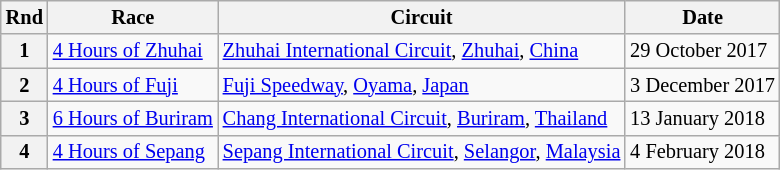<table class="wikitable" style="font-size: 85%;">
<tr>
<th>Rnd</th>
<th>Race</th>
<th>Circuit</th>
<th>Date</th>
</tr>
<tr>
<th>1</th>
<td><a href='#'>4 Hours of Zhuhai</a></td>
<td> <a href='#'>Zhuhai International Circuit</a>, <a href='#'>Zhuhai</a>, <a href='#'>China</a></td>
<td>29 October 2017</td>
</tr>
<tr>
<th>2</th>
<td><a href='#'>4 Hours of Fuji</a></td>
<td> <a href='#'>Fuji Speedway</a>, <a href='#'>Oyama</a>, <a href='#'>Japan</a></td>
<td>3 December 2017</td>
</tr>
<tr>
<th>3</th>
<td><a href='#'>6 Hours of Buriram</a></td>
<td> <a href='#'>Chang International Circuit</a>, <a href='#'>Buriram</a>, <a href='#'>Thailand</a></td>
<td>13 January 2018</td>
</tr>
<tr>
<th>4</th>
<td><a href='#'>4 Hours of Sepang</a></td>
<td> <a href='#'>Sepang International Circuit</a>, <a href='#'>Selangor</a>, <a href='#'>Malaysia</a></td>
<td>4 February 2018</td>
</tr>
</table>
